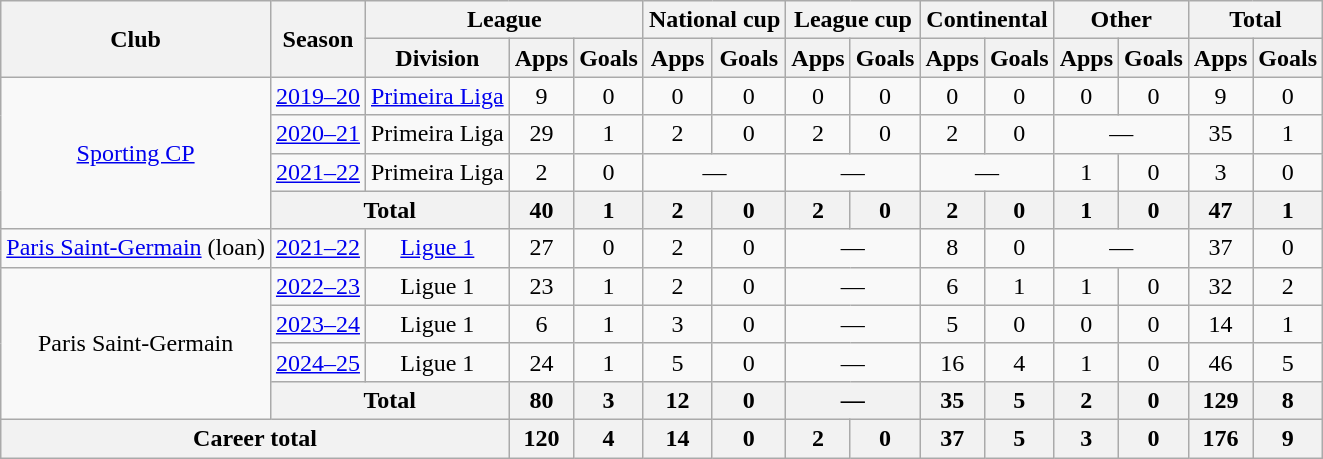<table class="wikitable" style="text-align:center">
<tr>
<th rowspan="2">Club</th>
<th rowspan="2">Season</th>
<th colspan="3">League</th>
<th colspan="2">National cup</th>
<th colspan="2">League cup</th>
<th colspan="2">Continental</th>
<th colspan="2">Other</th>
<th colspan="2">Total</th>
</tr>
<tr>
<th>Division</th>
<th>Apps</th>
<th>Goals</th>
<th>Apps</th>
<th>Goals</th>
<th>Apps</th>
<th>Goals</th>
<th>Apps</th>
<th>Goals</th>
<th>Apps</th>
<th>Goals</th>
<th>Apps</th>
<th>Goals</th>
</tr>
<tr>
<td rowspan="4"><a href='#'>Sporting CP</a></td>
<td><a href='#'>2019–20</a></td>
<td><a href='#'>Primeira Liga</a></td>
<td>9</td>
<td>0</td>
<td>0</td>
<td>0</td>
<td>0</td>
<td>0</td>
<td>0</td>
<td>0</td>
<td>0</td>
<td>0</td>
<td>9</td>
<td>0</td>
</tr>
<tr>
<td><a href='#'>2020–21</a></td>
<td>Primeira Liga</td>
<td>29</td>
<td>1</td>
<td>2</td>
<td>0</td>
<td>2</td>
<td>0</td>
<td>2</td>
<td>0</td>
<td colspan="2">—</td>
<td>35</td>
<td>1</td>
</tr>
<tr>
<td><a href='#'>2021–22</a></td>
<td>Primeira Liga</td>
<td>2</td>
<td>0</td>
<td colspan="2">—</td>
<td colspan="2">—</td>
<td colspan="2">—</td>
<td>1</td>
<td>0</td>
<td>3</td>
<td>0</td>
</tr>
<tr>
<th colspan="2">Total</th>
<th>40</th>
<th>1</th>
<th>2</th>
<th>0</th>
<th>2</th>
<th>0</th>
<th>2</th>
<th>0</th>
<th>1</th>
<th>0</th>
<th>47</th>
<th>1</th>
</tr>
<tr>
<td><a href='#'>Paris Saint-Germain</a> (loan)</td>
<td><a href='#'>2021–22</a></td>
<td><a href='#'>Ligue 1</a></td>
<td>27</td>
<td>0</td>
<td>2</td>
<td>0</td>
<td colspan="2">—</td>
<td>8</td>
<td>0</td>
<td colspan="2">—</td>
<td>37</td>
<td>0</td>
</tr>
<tr>
<td rowspan="4">Paris Saint-Germain</td>
<td><a href='#'>2022–23</a></td>
<td>Ligue 1</td>
<td>23</td>
<td>1</td>
<td>2</td>
<td>0</td>
<td colspan="2">—</td>
<td>6</td>
<td>1</td>
<td>1</td>
<td>0</td>
<td>32</td>
<td>2</td>
</tr>
<tr>
<td><a href='#'>2023–24</a></td>
<td>Ligue 1</td>
<td>6</td>
<td>1</td>
<td>3</td>
<td>0</td>
<td colspan="2">—</td>
<td>5</td>
<td>0</td>
<td>0</td>
<td>0</td>
<td>14</td>
<td>1</td>
</tr>
<tr>
<td><a href='#'>2024–25</a></td>
<td>Ligue 1</td>
<td>24</td>
<td>1</td>
<td>5</td>
<td>0</td>
<td colspan="2">—</td>
<td>16</td>
<td>4</td>
<td>1</td>
<td>0</td>
<td>46</td>
<td>5</td>
</tr>
<tr>
<th colspan="2">Total</th>
<th>80</th>
<th>3</th>
<th>12</th>
<th>0</th>
<th colspan="2">—</th>
<th>35</th>
<th>5</th>
<th>2</th>
<th>0</th>
<th>129</th>
<th>8</th>
</tr>
<tr>
<th colspan="3">Career total</th>
<th>120</th>
<th>4</th>
<th>14</th>
<th>0</th>
<th>2</th>
<th>0</th>
<th>37</th>
<th>5</th>
<th>3</th>
<th>0</th>
<th>176</th>
<th>9</th>
</tr>
</table>
